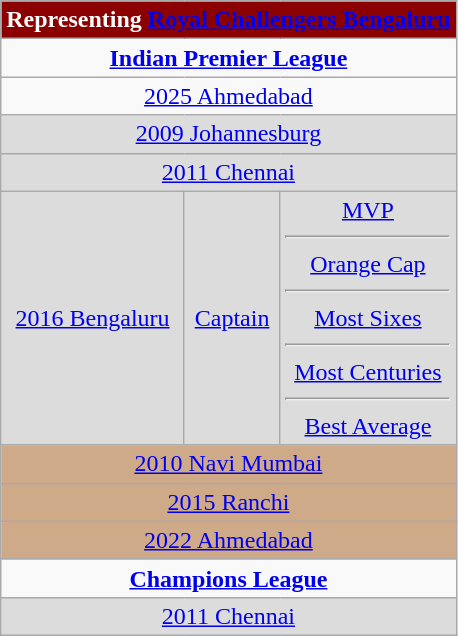<table class="wikitable" style="text-align:center;">
<tr>
<th colspan=3 style="background: #8B0000; color:#FFFFFF">Representing <a href='#'><span>Royal Challengers Bengaluru</span></a></th>
</tr>
<tr>
<td colspan=3><strong><a href='#'>Indian Premier League</a></strong></td>
</tr>
<tr>
<td colspan=3><a href='#'>2025 Ahmedabad</a></td>
</tr>
<tr bgcolor=#DCDCDC>
<td colspan=3> <a href='#'>2009 Johannesburg</a></td>
</tr>
<tr bgcolor=#DCDCDC>
<td colspan=3> <a href='#'>2011 Chennai</a></td>
</tr>
<tr bgcolor=#DCDCDC>
<td> <a href='#'>2016 Bengaluru</a></td>
<td><a href='#'>Captain</a></td>
<td><a href='#'>MVP</a><hr><a href='#'>Orange Cap</a><hr><a href='#'>Most Sixes</a><hr><a href='#'>Most Centuries</a><hr><a href='#'>Best Average</a></td>
</tr>
<tr bgcolor=#CFAA88>
<td colspan=3> <a href='#'>2010 Navi Mumbai</a></td>
</tr>
<tr bgcolor=#CFAA88>
<td colspan=3> <a href='#'>2015 Ranchi</a></td>
</tr>
<tr bgcolor=#CFAA88>
<td colspan=3> <a href='#'>2022 Ahmedabad</a></td>
</tr>
<tr>
<td colspan=3><strong><a href='#'>Champions League</a></strong></td>
</tr>
<tr bgcolor=#DCDCDC>
<td colspan=3> <a href='#'>2011 Chennai</a></td>
</tr>
</table>
